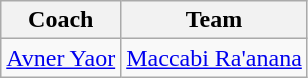<table class="wikitable">
<tr>
<th align="center">Coach</th>
<th align="center">Team</th>
</tr>
<tr>
<td> <a href='#'>Avner Yaor</a></td>
<td><a href='#'>Maccabi Ra'anana</a></td>
</tr>
</table>
